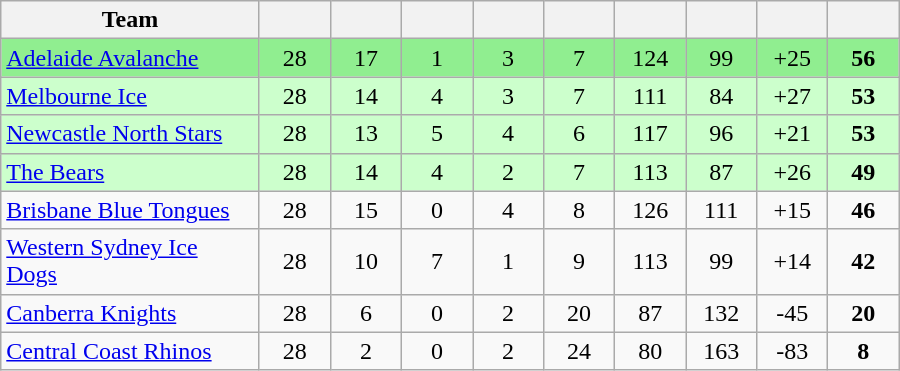<table class="wikitable" style="text-align:center;">
<tr>
<th width=165>Team</th>
<th width=40></th>
<th width=40></th>
<th width=40></th>
<th width=40></th>
<th width=40></th>
<th width=40></th>
<th width=40></th>
<th width=40></th>
<th width=40></th>
</tr>
<tr style="background:#90EE90;">
<td style="text-align:left;"><a href='#'>Adelaide Avalanche</a></td>
<td>28</td>
<td>17</td>
<td>1</td>
<td>3</td>
<td>7</td>
<td>124</td>
<td>99</td>
<td>+25</td>
<td><strong>56</strong></td>
</tr>
<tr style="background:#ccffcc;">
<td style="text-align:left;"><a href='#'>Melbourne Ice</a></td>
<td>28</td>
<td>14</td>
<td>4</td>
<td>3</td>
<td>7</td>
<td>111</td>
<td>84</td>
<td>+27</td>
<td><strong>53</strong></td>
</tr>
<tr style="background:#ccffcc;">
<td style="text-align:left;"><a href='#'>Newcastle North Stars</a></td>
<td>28</td>
<td>13</td>
<td>5</td>
<td>4</td>
<td>6</td>
<td>117</td>
<td>96</td>
<td>+21</td>
<td><strong>53</strong></td>
</tr>
<tr style="background:#ccffcc;">
<td style="text-align:left;"><a href='#'>The Bears</a></td>
<td>28</td>
<td>14</td>
<td>4</td>
<td>2</td>
<td>7</td>
<td>113</td>
<td>87</td>
<td>+26</td>
<td><strong>49</strong> </td>
</tr>
<tr>
<td style="text-align:left;"><a href='#'>Brisbane Blue Tongues</a></td>
<td>28</td>
<td>15</td>
<td>0</td>
<td>4</td>
<td>8</td>
<td>126</td>
<td>111</td>
<td>+15</td>
<td><strong>46</strong> </td>
</tr>
<tr>
<td style="text-align:left;"><a href='#'>Western Sydney Ice Dogs</a></td>
<td>28</td>
<td>10</td>
<td>7</td>
<td>1</td>
<td>9</td>
<td>113</td>
<td>99</td>
<td>+14</td>
<td><strong>42</strong> </td>
</tr>
<tr>
<td style="text-align:left;"><a href='#'>Canberra Knights</a></td>
<td>28</td>
<td>6</td>
<td>0</td>
<td>2</td>
<td>20</td>
<td>87</td>
<td>132</td>
<td>-45</td>
<td><strong>20</strong></td>
</tr>
<tr>
<td style="text-align:left;"><a href='#'>Central Coast Rhinos</a></td>
<td>28</td>
<td>2</td>
<td>0</td>
<td>2</td>
<td>24</td>
<td>80</td>
<td>163</td>
<td>-83</td>
<td><strong>8</strong></td>
</tr>
</table>
